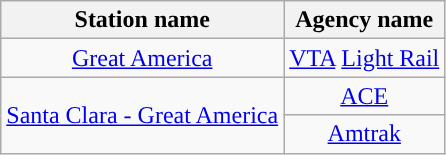<table class="wikitable" style="text-align:center">
<tr>
<th style="text-align:center;">Station name</th>
<th style="text-align:center;">Agency name</th>
</tr>
<tr>
<td><a href='#'>Great America</a></td>
<td><a href='#'>VTA</a> <a href='#'>Light Rail</a></td>
</tr>
<tr>
<td rowspan=2><a href='#'>Santa Clara - Great America</a></td>
<td><a href='#'>ACE</a></td>
</tr>
<tr>
<td><a href='#'>Amtrak</a></td>
</tr>
</table>
